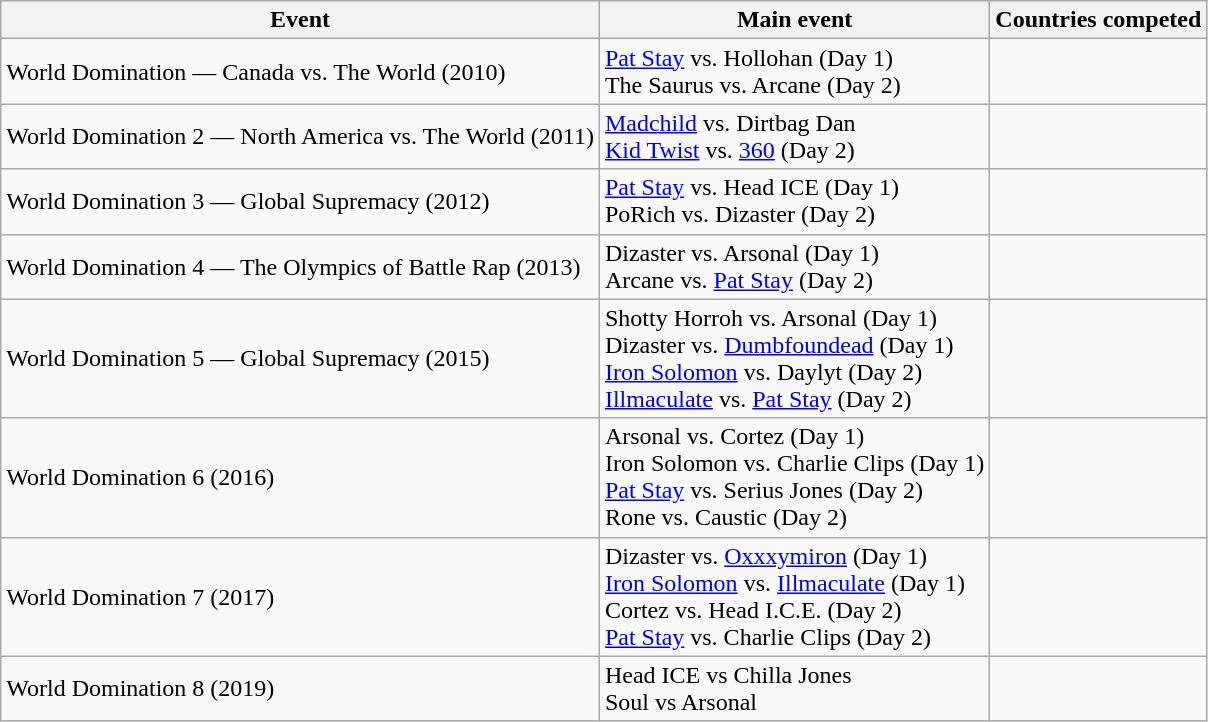<table class="wikitable">
<tr>
<th>Event</th>
<th>Main event</th>
<th>Countries competed</th>
</tr>
<tr>
<td>World Domination — Canada vs. The World (2010)</td>
<td><a href='#'>Pat Stay</a> vs. Hollohan (Day 1)<br>The Saurus vs. Arcane (Day 2)</td>
<td>  </td>
</tr>
<tr>
<td>World Domination 2 — North America vs. The World (2011)</td>
<td><a href='#'>Madchild</a> vs. Dirtbag Dan<br><a href='#'>Kid Twist</a> vs. <a href='#'>360</a> (Day 2)</td>
<td>      </td>
</tr>
<tr>
<td>World Domination 3 — Global Supremacy (2012)</td>
<td><a href='#'>Pat Stay</a> vs. Head ICE (Day 1)<br>PoRich vs. Dizaster (Day 2)</td>
<td>      </td>
</tr>
<tr>
<td>World Domination 4 — The Olympics of Battle Rap (2013)</td>
<td>Dizaster vs. Arsonal (Day 1)<br>Arcane vs. <a href='#'>Pat Stay</a> (Day 2)</td>
<td>     </td>
</tr>
<tr>
<td>World Domination 5 — Global Supremacy (2015)</td>
<td>Shotty Horroh vs. Arsonal (Day 1)<br>Dizaster vs. <a href='#'>Dumbfoundead</a> (Day 1)<br><a href='#'>Iron Solomon</a> vs. Daylyt (Day 2)<br><a href='#'>Illmaculate</a> vs. <a href='#'>Pat Stay</a> (Day 2)</td>
<td>    </td>
</tr>
<tr>
<td>World Domination 6 (2016)</td>
<td>Arsonal vs. Cortez (Day 1)<br>Iron Solomon vs. Charlie Clips (Day 1)<br><a href='#'>Pat Stay</a> vs. Serius Jones (Day 2)<br>Rone vs. Caustic (Day 2)</td>
<td>    </td>
</tr>
<tr>
<td>World Domination 7 (2017)</td>
<td>Dizaster vs. <a href='#'>Oxxxymiron</a> (Day 1)<br><a href='#'>Iron Solomon</a> vs. <a href='#'>Illmaculate</a> (Day 1)<br>Cortez vs. Head I.C.E. (Day 2)<br><a href='#'>Pat Stay</a> vs. Charlie Clips (Day 2)</td>
<td>    </td>
</tr>
<tr>
<td>World Domination 8 (2019)</td>
<td>Head ICE vs Chilla Jones<br>Soul vs Arsonal</td>
<td>   </td>
</tr>
</table>
